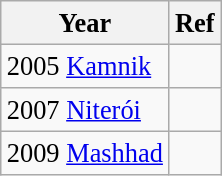<table class="wikitable sortable" style="font-size:110%">
<tr>
<th>Year</th>
<th>Ref</th>
</tr>
<tr>
<td> 2005 <a href='#'>Kamnik</a></td>
<td></td>
</tr>
<tr>
<td> 2007 <a href='#'>Niterói</a></td>
<td></td>
</tr>
<tr>
<td> 2009 <a href='#'>Mashhad</a></td>
<td></td>
</tr>
</table>
